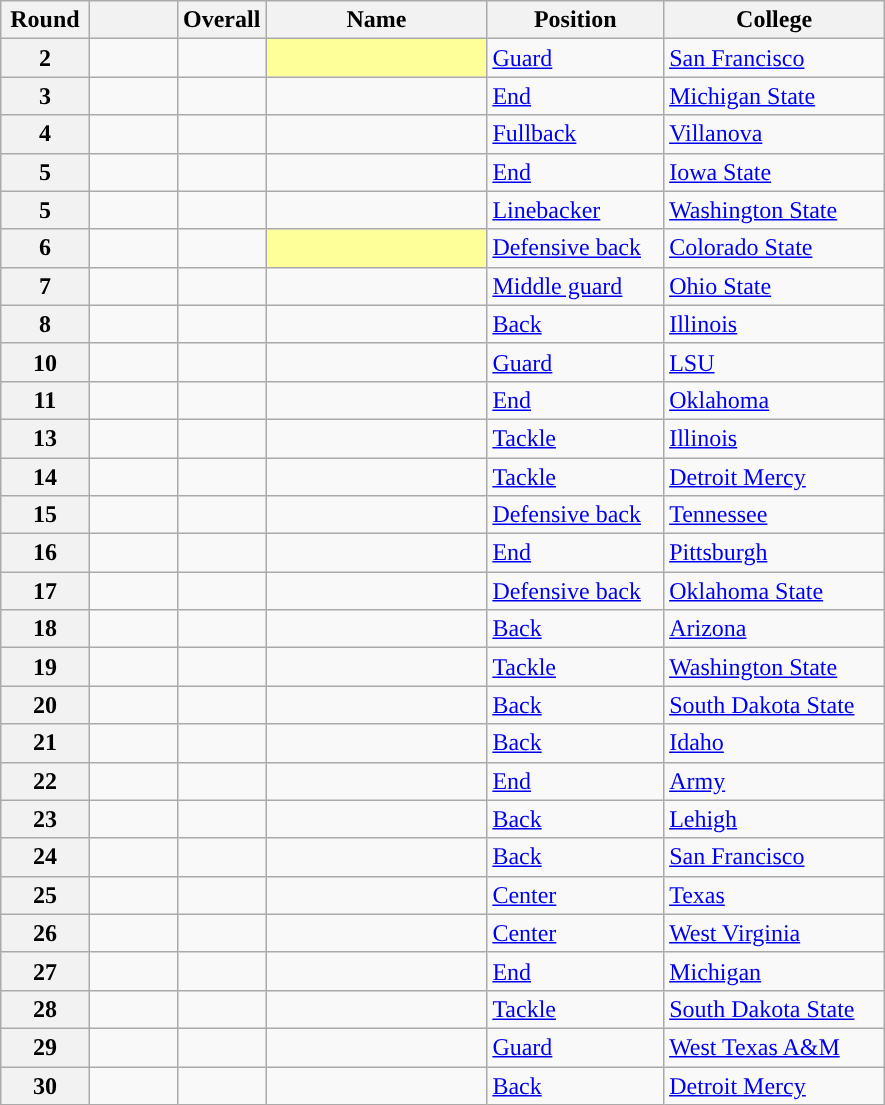<table class="wikitable sortable">
<tr>
<th scope="col" style="width: 10%;">Round</th>
<th scope="col" style="width: 10%;"></th>
<th scope="col" style="width: 10%;">Overall</th>
<th scope="col" style="width: 25%;">Name</th>
<th scope="col" style="width: 20%;">Position</th>
<th scope="col" style="width: 25%;">College</th>
</tr>
<tr>
<th scope="row">2</th>
<td></td>
<td></td>
<td style="background-color: #FFFF99;"> </td>
<td><a href='#'>Guard</a></td>
<td><a href='#'>San Francisco</a></td>
</tr>
<tr>
<th scope="row">3</th>
<td></td>
<td></td>
<td></td>
<td><a href='#'>End</a></td>
<td><a href='#'>Michigan State</a></td>
</tr>
<tr>
<th scope="row">4</th>
<td></td>
<td></td>
<td></td>
<td><a href='#'>Fullback</a></td>
<td><a href='#'>Villanova</a></td>
</tr>
<tr>
<th scope="row">5</th>
<td></td>
<td></td>
<td></td>
<td><a href='#'>End</a></td>
<td><a href='#'>Iowa State</a></td>
</tr>
<tr>
<th scope="row">5</th>
<td></td>
<td></td>
<td></td>
<td><a href='#'>Linebacker</a></td>
<td><a href='#'>Washington State</a></td>
</tr>
<tr>
<th scope="row">6</th>
<td></td>
<td></td>
<td style="background-color: #FFFF99;"> </td>
<td><a href='#'>Defensive back</a></td>
<td><a href='#'>Colorado State</a></td>
</tr>
<tr>
<th scope="row">7</th>
<td></td>
<td></td>
<td></td>
<td><a href='#'>Middle guard</a></td>
<td><a href='#'>Ohio State</a></td>
</tr>
<tr>
<th scope="row">8</th>
<td></td>
<td></td>
<td></td>
<td><a href='#'>Back</a></td>
<td><a href='#'>Illinois</a></td>
</tr>
<tr>
<th scope="row">10</th>
<td></td>
<td></td>
<td></td>
<td><a href='#'>Guard</a></td>
<td><a href='#'>LSU</a></td>
</tr>
<tr>
<th scope="row">11</th>
<td></td>
<td></td>
<td></td>
<td><a href='#'>End</a></td>
<td><a href='#'>Oklahoma</a></td>
</tr>
<tr>
<th scope="row">13</th>
<td></td>
<td></td>
<td></td>
<td><a href='#'>Tackle</a></td>
<td><a href='#'>Illinois</a></td>
</tr>
<tr>
<th scope="row">14</th>
<td></td>
<td></td>
<td></td>
<td><a href='#'>Tackle</a></td>
<td><a href='#'>Detroit Mercy</a></td>
</tr>
<tr>
<th scope="row">15</th>
<td></td>
<td></td>
<td></td>
<td><a href='#'>Defensive back</a></td>
<td><a href='#'>Tennessee</a></td>
</tr>
<tr>
<th scope="row">16</th>
<td></td>
<td></td>
<td></td>
<td><a href='#'>End</a></td>
<td><a href='#'>Pittsburgh</a></td>
</tr>
<tr>
<th scope="row">17</th>
<td></td>
<td></td>
<td></td>
<td><a href='#'>Defensive back</a></td>
<td><a href='#'>Oklahoma State</a></td>
</tr>
<tr>
<th scope="row">18</th>
<td></td>
<td></td>
<td></td>
<td><a href='#'>Back</a></td>
<td><a href='#'>Arizona</a></td>
</tr>
<tr>
<th scope="row">19</th>
<td></td>
<td></td>
<td></td>
<td><a href='#'>Tackle</a></td>
<td><a href='#'>Washington State</a></td>
</tr>
<tr>
<th scope="row">20</th>
<td></td>
<td></td>
<td></td>
<td><a href='#'>Back</a></td>
<td><a href='#'>South Dakota State</a></td>
</tr>
<tr>
<th scope="row">21</th>
<td></td>
<td></td>
<td></td>
<td><a href='#'>Back</a></td>
<td><a href='#'>Idaho</a></td>
</tr>
<tr>
<th scope="row">22</th>
<td></td>
<td></td>
<td></td>
<td><a href='#'>End</a></td>
<td><a href='#'>Army</a></td>
</tr>
<tr>
<th scope="row">23</th>
<td></td>
<td></td>
<td></td>
<td><a href='#'>Back</a></td>
<td><a href='#'>Lehigh</a></td>
</tr>
<tr>
<th scope="row">24</th>
<td></td>
<td></td>
<td></td>
<td><a href='#'>Back</a></td>
<td><a href='#'>San Francisco</a></td>
</tr>
<tr>
<th scope="row">25</th>
<td></td>
<td></td>
<td></td>
<td><a href='#'>Center</a></td>
<td><a href='#'>Texas</a></td>
</tr>
<tr>
<th scope="row">26</th>
<td></td>
<td></td>
<td></td>
<td><a href='#'>Center</a></td>
<td><a href='#'>West Virginia</a></td>
</tr>
<tr>
<th scope="row">27</th>
<td></td>
<td></td>
<td></td>
<td><a href='#'>End</a></td>
<td><a href='#'>Michigan</a></td>
</tr>
<tr>
<th scope="row">28</th>
<td></td>
<td></td>
<td></td>
<td><a href='#'>Tackle</a></td>
<td><a href='#'>South Dakota State</a></td>
</tr>
<tr>
<th scope="row">29</th>
<td></td>
<td></td>
<td></td>
<td><a href='#'>Guard</a></td>
<td><a href='#'>West Texas A&M</a></td>
</tr>
<tr>
<th scope="row">30</th>
<td></td>
<td></td>
<td></td>
<td><a href='#'>Back</a></td>
<td><a href='#'>Detroit Mercy</a></td>
</tr>
</table>
